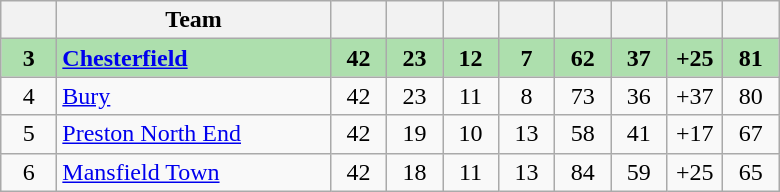<table class="wikitable" style="text-align:center">
<tr>
<th width="30"></th>
<th width="175">Team</th>
<th width="30"></th>
<th width="30"></th>
<th width="30"></th>
<th width="30"></th>
<th width="30"></th>
<th width="30"></th>
<th width="30"></th>
<th width="30"></th>
</tr>
<tr bgcolor=#ADDFAD>
<td><strong>3</strong></td>
<td align=left><strong><a href='#'>Chesterfield</a></strong></td>
<td><strong>42</strong></td>
<td><strong>23</strong></td>
<td><strong>12</strong></td>
<td><strong>7</strong></td>
<td><strong>62</strong></td>
<td><strong>37</strong></td>
<td><strong>+25</strong></td>
<td><strong>81</strong></td>
</tr>
<tr>
<td>4</td>
<td align=left><a href='#'>Bury</a></td>
<td>42</td>
<td>23</td>
<td>11</td>
<td>8</td>
<td>73</td>
<td>36</td>
<td>+37</td>
<td>80</td>
</tr>
<tr>
<td>5</td>
<td align=left><a href='#'>Preston North End</a></td>
<td>42</td>
<td>19</td>
<td>10</td>
<td>13</td>
<td>58</td>
<td>41</td>
<td>+17</td>
<td>67</td>
</tr>
<tr>
<td>6</td>
<td align=left><a href='#'>Mansfield Town</a></td>
<td>42</td>
<td>18</td>
<td>11</td>
<td>13</td>
<td>84</td>
<td>59</td>
<td>+25</td>
<td>65</td>
</tr>
</table>
